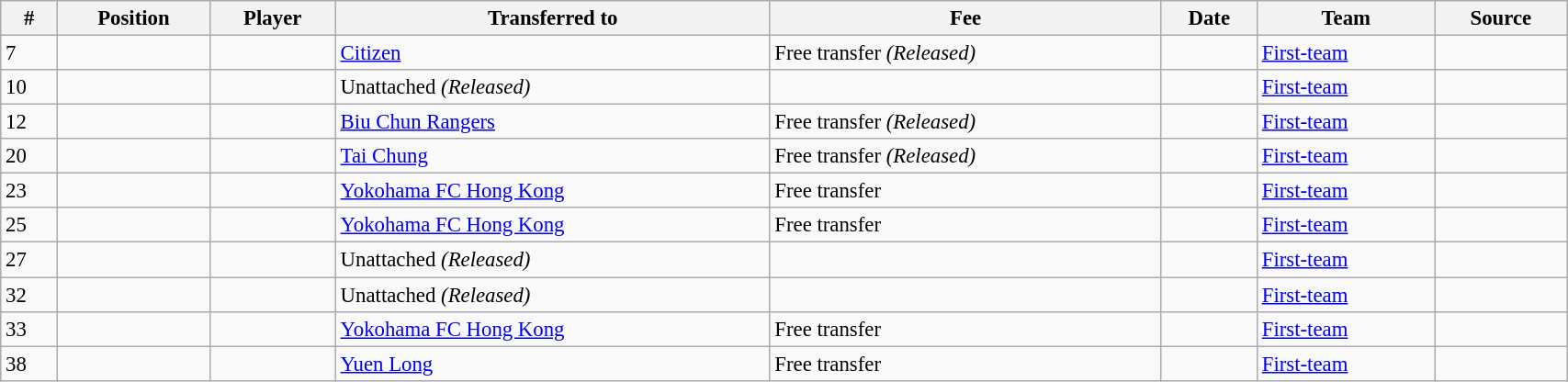<table class="wikitable sortable" style="width:90%; text-align:center; font-size:95%; text-align:left;">
<tr>
<th><strong>#</strong></th>
<th><strong>Position </strong></th>
<th><strong>Player </strong></th>
<th><strong>Transferred to</strong></th>
<th><strong>Fee </strong></th>
<th><strong>Date </strong></th>
<th><strong>Team</strong></th>
<th><strong>Source</strong></th>
</tr>
<tr>
<td>7</td>
<td></td>
<td></td>
<td><a href='#'>Citizen</a></td>
<td>Free transfer <em>(Released)</em></td>
<td></td>
<td><a href='#'>First-team</a></td>
<td></td>
</tr>
<tr>
<td>10</td>
<td></td>
<td></td>
<td>Unattached <em>(Released)</em></td>
<td></td>
<td></td>
<td><a href='#'>First-team</a></td>
<td></td>
</tr>
<tr>
<td>12</td>
<td></td>
<td></td>
<td><a href='#'>Biu Chun Rangers</a></td>
<td>Free transfer <em>(Released)</em></td>
<td></td>
<td><a href='#'>First-team</a></td>
<td></td>
</tr>
<tr>
<td>20</td>
<td></td>
<td></td>
<td><a href='#'>Tai Chung</a></td>
<td>Free transfer <em>(Released)</em></td>
<td></td>
<td><a href='#'>First-team</a></td>
<td></td>
</tr>
<tr>
<td>23</td>
<td></td>
<td></td>
<td><a href='#'>Yokohama FC Hong Kong</a></td>
<td>Free transfer</td>
<td></td>
<td><a href='#'>First-team</a></td>
<td></td>
</tr>
<tr>
<td>25</td>
<td></td>
<td></td>
<td><a href='#'>Yokohama FC Hong Kong</a></td>
<td>Free transfer</td>
<td></td>
<td><a href='#'>First-team</a></td>
<td></td>
</tr>
<tr>
<td>27</td>
<td></td>
<td></td>
<td>Unattached <em>(Released)</em></td>
<td></td>
<td></td>
<td><a href='#'>First-team</a></td>
<td></td>
</tr>
<tr>
<td>32</td>
<td></td>
<td></td>
<td>Unattached <em>(Released)</em></td>
<td></td>
<td></td>
<td><a href='#'>First-team</a></td>
<td></td>
</tr>
<tr>
<td>33</td>
<td></td>
<td></td>
<td><a href='#'>Yokohama FC Hong Kong</a></td>
<td>Free transfer</td>
<td></td>
<td><a href='#'>First-team</a></td>
<td></td>
</tr>
<tr>
<td>38</td>
<td></td>
<td></td>
<td><a href='#'>Yuen Long</a></td>
<td>Free transfer</td>
<td></td>
<td><a href='#'>First-team</a></td>
<td></td>
</tr>
</table>
